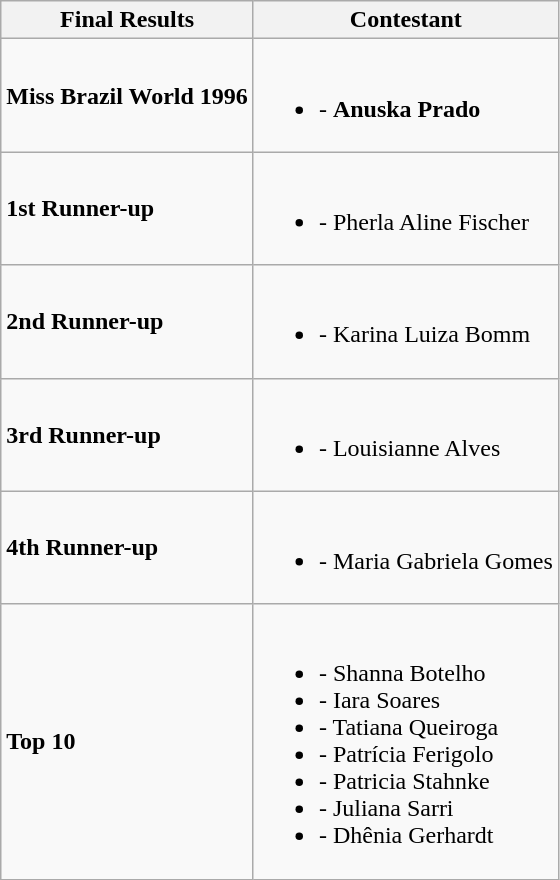<table class="wikitable">
<tr>
<th>Final Results</th>
<th>Contestant</th>
</tr>
<tr>
<td><strong>Miss Brazil World 1996</strong></td>
<td><br><ul><li><strong></strong> - <strong>Anuska Prado</strong></li></ul></td>
</tr>
<tr>
<td><strong>1st Runner-up</strong></td>
<td><br><ul><li><strong></strong> - Pherla Aline Fischer</li></ul></td>
</tr>
<tr>
<td><strong>2nd Runner-up</strong></td>
<td><br><ul><li><strong></strong> - Karina Luiza Bomm</li></ul></td>
</tr>
<tr>
<td><strong>3rd Runner-up</strong></td>
<td><br><ul><li><strong></strong> - Louisianne Alves</li></ul></td>
</tr>
<tr>
<td><strong>4th Runner-up</strong></td>
<td><br><ul><li><strong></strong> - Maria Gabriela Gomes</li></ul></td>
</tr>
<tr>
<td><strong>Top 10</strong></td>
<td><br><ul><li><strong></strong> - Shanna Botelho</li><li><strong></strong> - Iara Soares</li><li><strong></strong> - Tatiana Queiroga</li><li><strong></strong> - Patrícia Ferigolo</li><li><strong></strong> - Patricia Stahnke</li><li><strong></strong> - Juliana Sarri</li><li><strong></strong> - Dhênia Gerhardt</li></ul></td>
</tr>
</table>
